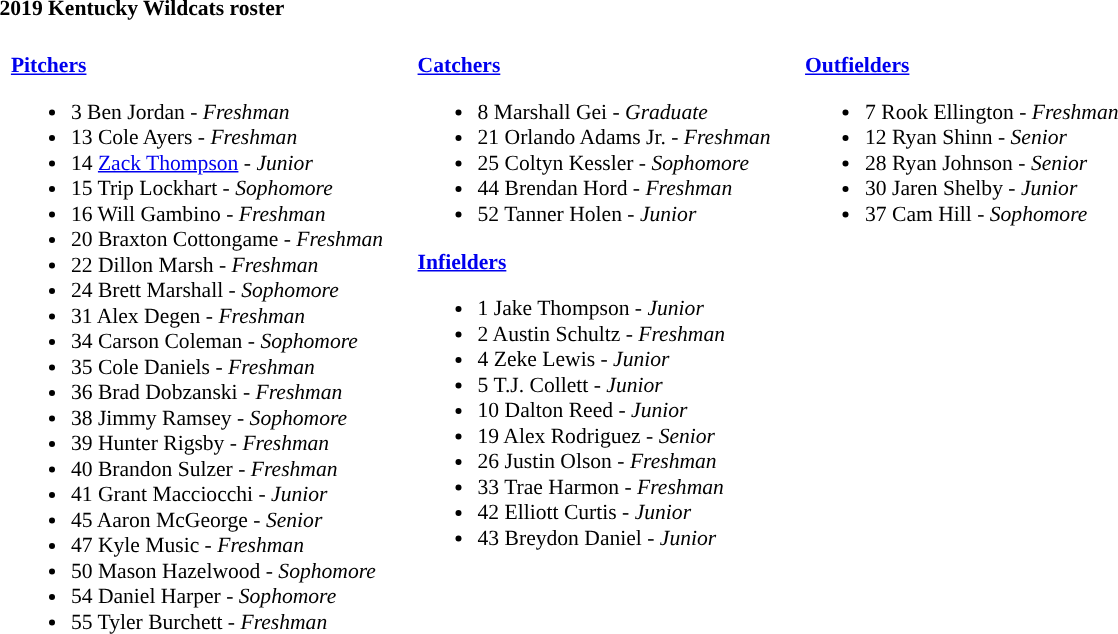<table class="toccolours" style="text-align: left; font-size:90%;">
<tr>
<th colspan="9">2019 Kentucky Wildcats roster</th>
</tr>
<tr>
<td width="03"> </td>
<td valign="top"><br><strong><a href='#'>Pitchers</a></strong><ul><li>3 Ben Jordan - <em> Freshman</em></li><li>13 Cole Ayers - <em>Freshman</em></li><li>14 <a href='#'>Zack Thompson</a> - <em>Junior</em></li><li>15 Trip Lockhart - <em>Sophomore</em></li><li>16 Will Gambino - <em>Freshman</em></li><li>20 Braxton Cottongame - <em>Freshman</em></li><li>22 Dillon Marsh - <em>Freshman</em></li><li>24 Brett Marshall - <em> Sophomore</em></li><li>31 Alex Degen - <em>Freshman</em></li><li>34 Carson Coleman - <em> Sophomore</em></li><li>35 Cole Daniels - <em>Freshman</em></li><li>36 Brad Dobzanski - <em> Freshman</em></li><li>38 Jimmy Ramsey - <em>Sophomore</em></li><li>39 Hunter Rigsby - <em>Freshman</em></li><li>40 Brandon Sulzer - <em>Freshman</em></li><li>41 Grant Macciocchi - <em> Junior</em></li><li>45 Aaron McGeorge - <em>Senior</em></li><li>47 Kyle Music - <em>Freshman</em></li><li>50 Mason Hazelwood - <em>Sophomore</em></li><li>54 Daniel Harper - <em>Sophomore</em></li><li>55 Tyler Burchett - <em>Freshman</em></li></ul></td>
<td width="15"> </td>
<td valign="top"><br><strong><a href='#'>Catchers</a></strong><ul><li>8 Marshall Gei - <em>Graduate</em></li><li>21 Orlando Adams Jr. - <em>Freshman</em></li><li>25 Coltyn Kessler - <em>Sophomore</em></li><li>44 Brendan Hord - <em>Freshman</em></li><li>52 Tanner Holen - <em>Junior</em></li></ul><strong><a href='#'>Infielders</a></strong><ul><li>1 Jake Thompson - <em>Junior</em></li><li>2 Austin Schultz - <em>Freshman</em></li><li>4 Zeke Lewis - <em> Junior</em></li><li>5 T.J. Collett - <em>Junior</em></li><li>10 Dalton Reed - <em>Junior</em></li><li>19 Alex Rodriguez - <em>Senior</em></li><li>26 Justin Olson - <em>Freshman</em></li><li>33 Trae Harmon - <em>Freshman</em></li><li>42 Elliott Curtis - <em>Junior</em></li><li>43 Breydon Daniel - <em>Junior</em></li></ul></td>
<td width="15"> </td>
<td valign="top"><br><strong><a href='#'>Outfielders</a></strong><ul><li>7 Rook Ellington - <em>Freshman</em></li><li>12 Ryan Shinn - <em>Senior</em></li><li>28 Ryan Johnson - <em>Senior</em></li><li>30 Jaren Shelby - <em>Junior</em></li><li>37 Cam Hill - <em>Sophomore</em></li></ul></td>
</tr>
</table>
